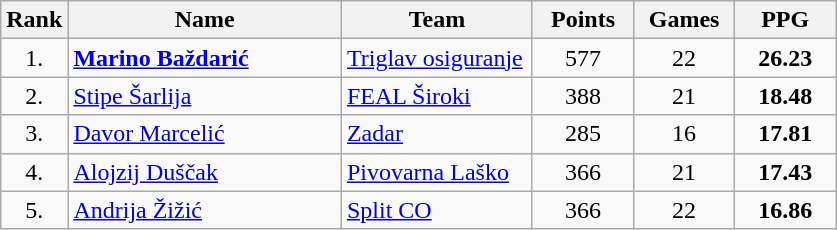<table class="wikitable" style="text-align: center;">
<tr>
<th>Rank</th>
<th width="175">Name</th>
<th width="120">Team</th>
<th width="60">Points</th>
<th width="60">Games</th>
<th width="60">PPG</th>
</tr>
<tr>
<td>1.</td>
<td align="left"> <strong><a href='#'>Marino Baždarić</a></strong></td>
<td align="left"> <a href='#'>Triglav osiguranje</a></td>
<td>577</td>
<td>22</td>
<td><strong>26.23</strong></td>
</tr>
<tr>
<td>2.</td>
<td align="left"> <a href='#'>Stipe Šarlija</a></td>
<td align="left"> <a href='#'>FEAL Široki</a></td>
<td>388</td>
<td>21</td>
<td><strong>18.48</strong></td>
</tr>
<tr>
<td>3.</td>
<td align="left"> <a href='#'>Davor Marcelić</a></td>
<td align="left"> <a href='#'>Zadar</a></td>
<td>285</td>
<td>16</td>
<td><strong>17.81</strong></td>
</tr>
<tr>
<td>4.</td>
<td align="left"> <a href='#'>Alojzij Duščak</a></td>
<td align="left"> <a href='#'>Pivovarna Laško</a></td>
<td>366</td>
<td>21</td>
<td><strong>17.43</strong></td>
</tr>
<tr>
<td>5.</td>
<td align="left"> <a href='#'>Andrija Žižić</a></td>
<td align="left"> <a href='#'>Split CO</a></td>
<td>366</td>
<td>22</td>
<td><strong>16.86</strong></td>
</tr>
</table>
